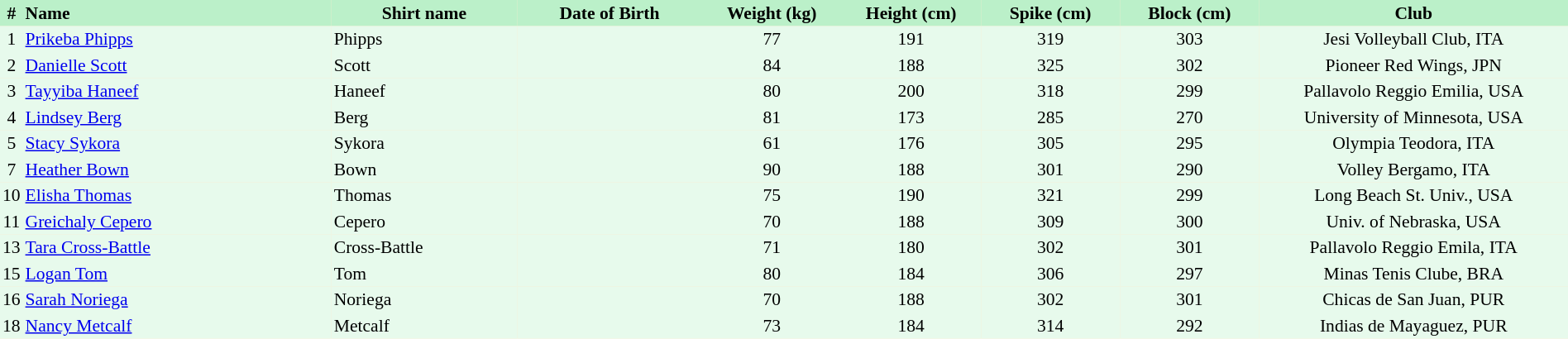<table border=0 cellpadding=2 cellspacing=0  |- bgcolor=#FFECCE style="text-align:center; font-size:90%; width:100%">
<tr bgcolor=#BBF0C9>
<th>#</th>
<th align=left width=20%>Name</th>
<th width=12%>Shirt name</th>
<th width=12%>Date of Birth</th>
<th width=9%>Weight (kg)</th>
<th width=9%>Height (cm)</th>
<th width=9%>Spike (cm)</th>
<th width=9%>Block (cm)</th>
<th width=20%>Club</th>
</tr>
<tr bgcolor=#E7FAEC>
<td>1</td>
<td align=left><a href='#'>Prikeba Phipps</a></td>
<td align=left>Phipps</td>
<td align=right></td>
<td>77</td>
<td>191</td>
<td>319</td>
<td>303</td>
<td>Jesi Volleyball Club, ITA</td>
</tr>
<tr bgcolor=#E7FAEC>
<td>2</td>
<td align=left><a href='#'>Danielle Scott</a></td>
<td align=left>Scott</td>
<td align=right></td>
<td>84</td>
<td>188</td>
<td>325</td>
<td>302</td>
<td>Pioneer Red Wings, JPN</td>
</tr>
<tr bgcolor=#E7FAEC>
<td>3</td>
<td align=left><a href='#'>Tayyiba Haneef</a></td>
<td align=left>Haneef</td>
<td align=right></td>
<td>80</td>
<td>200</td>
<td>318</td>
<td>299</td>
<td>Pallavolo Reggio Emilia, USA</td>
</tr>
<tr bgcolor=#E7FAEC>
<td>4</td>
<td align=left><a href='#'>Lindsey Berg</a></td>
<td align=left>Berg</td>
<td align=right></td>
<td>81</td>
<td>173</td>
<td>285</td>
<td>270</td>
<td>University of Minnesota, USA</td>
</tr>
<tr bgcolor=#E7FAEC>
<td>5</td>
<td align=left><a href='#'>Stacy Sykora</a></td>
<td align=left>Sykora</td>
<td align=right></td>
<td>61</td>
<td>176</td>
<td>305</td>
<td>295</td>
<td>Olympia Teodora, ITA</td>
</tr>
<tr bgcolor=#E7FAEC>
<td>7</td>
<td align=left><a href='#'>Heather Bown</a></td>
<td align=left>Bown</td>
<td align=right></td>
<td>90</td>
<td>188</td>
<td>301</td>
<td>290</td>
<td>Volley Bergamo, ITA</td>
</tr>
<tr bgcolor=#E7FAEC>
<td>10</td>
<td align=left><a href='#'>Elisha Thomas</a></td>
<td align=left>Thomas</td>
<td align=right></td>
<td>75</td>
<td>190</td>
<td>321</td>
<td>299</td>
<td>Long Beach St. Univ., USA</td>
</tr>
<tr bgcolor=#E7FAEC>
<td>11</td>
<td align=left><a href='#'>Greichaly Cepero</a></td>
<td align=left>Cepero</td>
<td align=right></td>
<td>70</td>
<td>188</td>
<td>309</td>
<td>300</td>
<td>Univ. of Nebraska, USA</td>
</tr>
<tr bgcolor=#E7FAEC>
<td>13</td>
<td align=left><a href='#'>Tara Cross-Battle</a></td>
<td align=left>Cross-Battle</td>
<td align=right></td>
<td>71</td>
<td>180</td>
<td>302</td>
<td>301</td>
<td>Pallavolo Reggio Emila, ITA</td>
</tr>
<tr bgcolor=#E7FAEC>
<td>15</td>
<td align=left><a href='#'>Logan Tom</a></td>
<td align=left>Tom</td>
<td align=right></td>
<td>80</td>
<td>184</td>
<td>306</td>
<td>297</td>
<td>Minas Tenis Clube, BRA</td>
</tr>
<tr bgcolor=#E7FAEC>
<td>16</td>
<td align=left><a href='#'>Sarah Noriega</a></td>
<td align=left>Noriega</td>
<td align=right></td>
<td>70</td>
<td>188</td>
<td>302</td>
<td>301</td>
<td>Chicas de San Juan, PUR</td>
</tr>
<tr bgcolor=#E7FAEC>
<td>18</td>
<td align=left><a href='#'>Nancy Metcalf</a></td>
<td align=left>Metcalf</td>
<td align=right></td>
<td>73</td>
<td>184</td>
<td>314</td>
<td>292</td>
<td>Indias de Mayaguez, PUR</td>
</tr>
</table>
